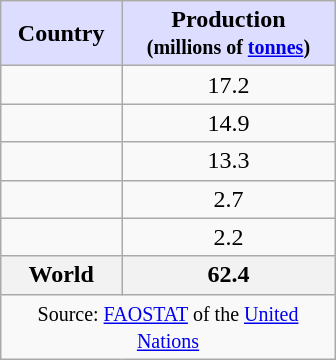<table class="wikitable" style="float:right; clear:right; width:14em; text-align:center; margin-right:1em;">
<tr>
<th style="background: #ddf;">Country</th>
<th style="background: #ddf;">Production<br><small>(millions of <a href='#'>tonnes</a>)</small></th>
</tr>
<tr>
<td></td>
<td>17.2</td>
</tr>
<tr>
<td></td>
<td>14.9</td>
</tr>
<tr>
<td></td>
<td>13.3</td>
</tr>
<tr>
<td></td>
<td>2.7</td>
</tr>
<tr>
<td></td>
<td>2.2</td>
</tr>
<tr>
<th><strong>World</strong></th>
<th>62.4</th>
</tr>
<tr>
<td colspan=2><small>Source: <a href='#'>FAOSTAT</a> of the <a href='#'>United Nations</a></small></td>
</tr>
</table>
